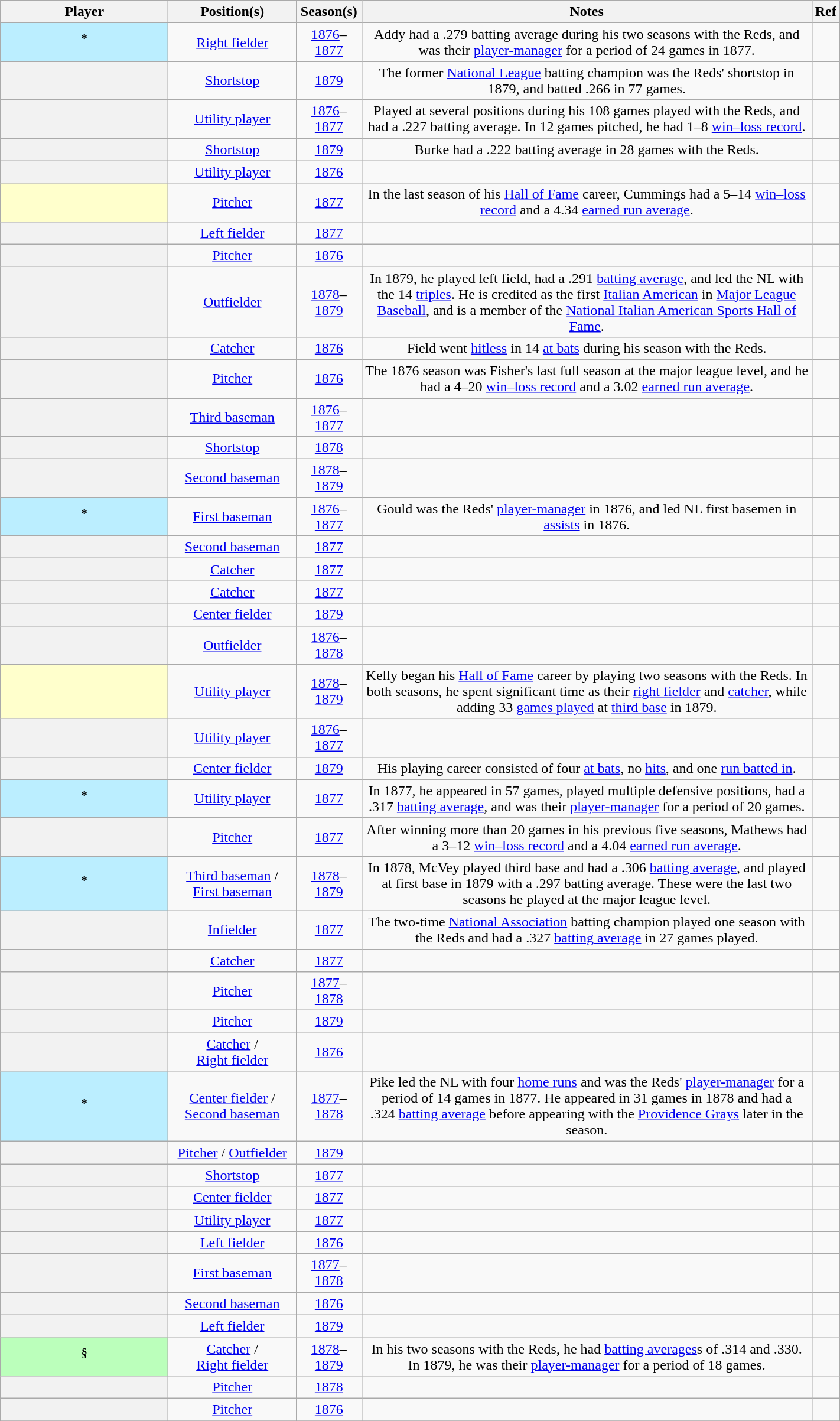<table class="wikitable sortable plainrowheaders"  style="width:75%; text-align:center;">
<tr>
<th scope="col" style="width:20%;">Player</th>
<th scope="col">Position(s)</th>
<th scope="col">Season(s)</th>
<th scope="col" class="unsortable">Notes</th>
<th scope="col" class="unsortable" style="width:3%;">Ref</th>
</tr>
<tr>
<th scope="row" style="background:#bef;"><sup>*</sup></th>
<td><a href='#'>Right&nbsp;fielder</a></td>
<td><a href='#'>1876</a>–<a href='#'>1877</a></td>
<td>Addy had a .279 batting average during his two seasons with the Reds, and was their <a href='#'>player-manager</a> for a period of 24 games in 1877.</td>
<td align=center></td>
</tr>
<tr>
<th scope="row"></th>
<td><a href='#'>Shortstop</a></td>
<td><a href='#'>1879</a></td>
<td>The former <a href='#'>National League</a> batting champion was the Reds' shortstop in 1879, and batted .266 in 77 games.</td>
<td align=center></td>
</tr>
<tr>
<th scope="row"></th>
<td><a href='#'>Utility&nbsp;player</a></td>
<td><a href='#'>1876</a>–<a href='#'>1877</a></td>
<td>Played at several positions during his 108 games played with the Reds, and had a .227 batting average. In 12 games pitched, he had 1–8 <a href='#'>win–loss record</a>.</td>
<td align=center></td>
</tr>
<tr>
<th scope="row"></th>
<td><a href='#'>Shortstop</a></td>
<td><a href='#'>1879</a></td>
<td>Burke had a .222 batting average in 28 games with the Reds.</td>
<td align=center></td>
</tr>
<tr>
<th scope="row"></th>
<td><a href='#'>Utility&nbsp;player</a></td>
<td><a href='#'>1876</a></td>
<td></td>
<td align=center></td>
</tr>
<tr>
<th scope="row" style="background:#ffc;"><sup></sup></th>
<td><a href='#'>Pitcher</a></td>
<td><a href='#'>1877</a></td>
<td>In the last season of his <a href='#'>Hall of Fame</a> career, Cummings had a 5–14 <a href='#'>win–loss record</a> and a 4.34 <a href='#'>earned run average</a>.</td>
<td align=center></td>
</tr>
<tr>
<th scope="row"></th>
<td><a href='#'>Left&nbsp;fielder</a></td>
<td><a href='#'>1877</a></td>
<td></td>
<td align=center></td>
</tr>
<tr>
<th scope="row"></th>
<td><a href='#'>Pitcher</a></td>
<td><a href='#'>1876</a></td>
<td></td>
<td align=center></td>
</tr>
<tr>
<th scope="row"></th>
<td><a href='#'>Outfielder</a></td>
<td><a href='#'>1878</a>–<a href='#'>1879</a></td>
<td>In 1879, he played left field, had a .291 <a href='#'>batting average</a>, and led the NL with the 14 <a href='#'>triples</a>. He is credited as the first <a href='#'>Italian American</a> in <a href='#'>Major League Baseball</a>, and is a member of the <a href='#'>National Italian American Sports Hall of Fame</a>.</td>
<td align=center></td>
</tr>
<tr>
<th scope="row"></th>
<td><a href='#'>Catcher</a></td>
<td><a href='#'>1876</a></td>
<td>Field went <a href='#'>hitless</a> in 14 <a href='#'>at bats</a> during his season with the Reds.</td>
<td align=center></td>
</tr>
<tr>
<th scope="row"></th>
<td><a href='#'>Pitcher</a></td>
<td><a href='#'>1876</a></td>
<td>The 1876 season was Fisher's last full season at the major league level, and he had a 4–20 <a href='#'>win–loss record</a> and a 3.02 <a href='#'>earned run average</a>.</td>
<td align=center></td>
</tr>
<tr>
<th scope="row"></th>
<td><a href='#'>Third&nbsp;baseman</a></td>
<td><a href='#'>1876</a>–<a href='#'>1877</a></td>
<td></td>
<td align=center></td>
</tr>
<tr>
<th scope="row"></th>
<td><a href='#'>Shortstop</a></td>
<td><a href='#'>1878</a></td>
<td></td>
<td align=center></td>
</tr>
<tr>
<th scope="row"></th>
<td><a href='#'>Second&nbsp;baseman</a></td>
<td><a href='#'>1878</a>–<a href='#'>1879</a></td>
<td></td>
<td align=center></td>
</tr>
<tr>
<th scope="row" style="background:#bef;"><sup>*</sup></th>
<td><a href='#'>First&nbsp;baseman</a></td>
<td><a href='#'>1876</a>–<a href='#'>1877</a></td>
<td>Gould was the Reds' <a href='#'>player-manager</a> in 1876, and led NL first basemen in <a href='#'>assists</a> in 1876.</td>
<td align=center></td>
</tr>
<tr>
<th scope="row"></th>
<td><a href='#'>Second&nbsp;baseman</a></td>
<td><a href='#'>1877</a></td>
<td></td>
<td align=center></td>
</tr>
<tr>
<th scope="row"></th>
<td><a href='#'>Catcher</a></td>
<td><a href='#'>1877</a></td>
<td></td>
<td align=center></td>
</tr>
<tr>
<th scope="row"></th>
<td><a href='#'>Catcher</a></td>
<td><a href='#'>1877</a></td>
<td></td>
<td align=center></td>
</tr>
<tr>
<th scope="row"></th>
<td><a href='#'>Center&nbsp;fielder</a></td>
<td><a href='#'>1879</a></td>
<td></td>
<td align=center></td>
</tr>
<tr>
<th scope="row"></th>
<td><a href='#'>Outfielder</a></td>
<td><a href='#'>1876</a>–<a href='#'>1878</a></td>
<td></td>
<td align=center></td>
</tr>
<tr>
<th scope="row" style="background:#ffc;"><sup></sup></th>
<td><a href='#'>Utility&nbsp;player</a></td>
<td><a href='#'>1878</a>–<a href='#'>1879</a></td>
<td>Kelly began his <a href='#'>Hall of Fame</a> career by playing two seasons with the Reds. In both seasons, he spent significant time as their <a href='#'>right fielder</a> and <a href='#'>catcher</a>, while adding 33 <a href='#'>games played</a> at <a href='#'>third base</a> in 1879.</td>
<td align=center></td>
</tr>
<tr>
<th scope="row"></th>
<td><a href='#'>Utility&nbsp;player</a></td>
<td><a href='#'>1876</a>–<a href='#'>1877</a></td>
<td></td>
<td align=center></td>
</tr>
<tr>
<th scope="row"></th>
<td><a href='#'>Center&nbsp;fielder</a></td>
<td><a href='#'>1879</a></td>
<td>His playing career consisted of four <a href='#'>at bats</a>, no <a href='#'>hits</a>, and one <a href='#'>run batted in</a>.</td>
<td align=center></td>
</tr>
<tr>
<th scope="row" style="background:#bef;"><sup>*</sup></th>
<td><a href='#'>Utility&nbsp;player</a></td>
<td><a href='#'>1877</a></td>
<td>In 1877, he appeared in 57 games, played multiple defensive positions, had a .317 <a href='#'>batting average</a>, and was their <a href='#'>player-manager</a> for a period of 20 games.</td>
<td align=center></td>
</tr>
<tr>
<th scope="row"></th>
<td><a href='#'>Pitcher</a></td>
<td><a href='#'>1877</a></td>
<td>After winning more than 20 games in his previous five seasons, Mathews had a 3–12 <a href='#'>win–loss record</a> and a 4.04 <a href='#'>earned run average</a>.</td>
<td align=center></td>
</tr>
<tr>
<th scope="row" style="background:#bef;"><sup>*</sup></th>
<td><a href='#'>Third&nbsp;baseman</a> / <a href='#'>First&nbsp;baseman</a></td>
<td><a href='#'>1878</a>–<a href='#'>1879</a></td>
<td>In 1878, McVey played third base and had a .306 <a href='#'>batting average</a>, and played at first base in 1879 with a .297 batting average. These were the last two seasons he played at the major league level.</td>
<td align=center></td>
</tr>
<tr>
<th scope="row"></th>
<td><a href='#'>Infielder</a></td>
<td><a href='#'>1877</a></td>
<td>The two-time <a href='#'>National Association</a> batting champion played one season with the Reds and had a .327 <a href='#'>batting average</a> in 27 games played.</td>
<td align=center></td>
</tr>
<tr>
<th scope="row"></th>
<td><a href='#'>Catcher</a></td>
<td><a href='#'>1877</a></td>
<td></td>
<td align=center></td>
</tr>
<tr>
<th scope="row"></th>
<td><a href='#'>Pitcher</a></td>
<td><a href='#'>1877</a>–<a href='#'>1878</a></td>
<td></td>
<td align=center></td>
</tr>
<tr>
<th scope="row"></th>
<td><a href='#'>Pitcher</a></td>
<td><a href='#'>1879</a></td>
<td></td>
<td align=center></td>
</tr>
<tr>
<th scope="row"></th>
<td><a href='#'>Catcher</a> / <a href='#'>Right&nbsp;fielder</a></td>
<td><a href='#'>1876</a></td>
<td></td>
<td align=center></td>
</tr>
<tr>
<th scope="row" style="background:#bef;"><sup>*</sup></th>
<td><a href='#'>Center&nbsp;fielder</a> / <a href='#'>Second&nbsp;baseman</a></td>
<td><a href='#'>1877</a>–<a href='#'>1878</a></td>
<td>Pike led the NL with four <a href='#'>home runs</a> and was the Reds' <a href='#'>player-manager</a> for a period of 14 games in 1877. He appeared in 31 games in 1878 and had a .324 <a href='#'>batting average</a> before appearing with the <a href='#'>Providence Grays</a> later in the season.</td>
<td align=center></td>
</tr>
<tr>
<th scope="row"></th>
<td><a href='#'>Pitcher</a> / <a href='#'>Outfielder</a></td>
<td><a href='#'>1879</a></td>
<td></td>
<td align=center></td>
</tr>
<tr>
<th scope="row"></th>
<td><a href='#'>Shortstop</a></td>
<td><a href='#'>1877</a></td>
<td></td>
<td align=center></td>
</tr>
<tr>
<th scope="row"></th>
<td><a href='#'>Center&nbsp;fielder</a></td>
<td><a href='#'>1877</a></td>
<td></td>
<td align=center></td>
</tr>
<tr>
<th scope="row"></th>
<td><a href='#'>Utility&nbsp;player</a></td>
<td><a href='#'>1877</a></td>
<td></td>
<td align=center></td>
</tr>
<tr>
<th scope="row"></th>
<td><a href='#'>Left&nbsp;fielder</a></td>
<td><a href='#'>1876</a></td>
<td></td>
<td align=center></td>
</tr>
<tr>
<th scope="row"></th>
<td><a href='#'>First&nbsp;baseman</a></td>
<td><a href='#'>1877</a>–<a href='#'>1878</a></td>
<td></td>
<td align=center></td>
</tr>
<tr>
<th scope="row"></th>
<td><a href='#'>Second&nbsp;baseman</a></td>
<td><a href='#'>1876</a></td>
<td></td>
<td align=center></td>
</tr>
<tr>
<th scope="row"></th>
<td><a href='#'>Left&nbsp;fielder</a></td>
<td><a href='#'>1879</a></td>
<td></td>
<td align=center></td>
</tr>
<tr>
<th scope="row" style="background:#bbffbb;"><sup>§</sup></th>
<td><a href='#'>Catcher</a> / <a href='#'>Right&nbsp;fielder</a></td>
<td><a href='#'>1878</a>–<a href='#'>1879</a></td>
<td>In his two seasons with the Reds, he had <a href='#'>batting averages</a>s of .314 and .330. In 1879, he was their <a href='#'>player-manager</a> for a period of 18 games.</td>
<td align=center></td>
</tr>
<tr>
<th scope="row"></th>
<td><a href='#'>Pitcher</a></td>
<td><a href='#'>1878</a></td>
<td></td>
<td align=center></td>
</tr>
<tr>
<th scope="row"></th>
<td><a href='#'>Pitcher</a></td>
<td><a href='#'>1876</a></td>
<td></td>
<td align=center></td>
</tr>
<tr>
</tr>
</table>
